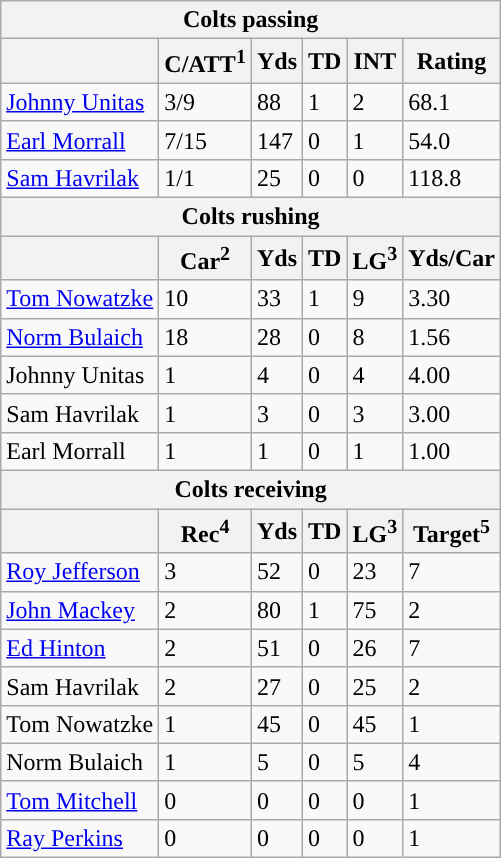<table class="wikitable">
<tr>
<th colspan="6">Colts passing</th>
</tr>
<tr>
<th></th>
<th>C/ATT<sup>1</sup></th>
<th>Yds</th>
<th>TD</th>
<th>INT</th>
<th>Rating</th>
</tr>
<tr>
<td><a href='#'>Johnny Unitas</a></td>
<td>3/9</td>
<td>88</td>
<td>1</td>
<td>2</td>
<td>68.1</td>
</tr>
<tr>
<td><a href='#'>Earl Morrall</a></td>
<td>7/15</td>
<td>147</td>
<td>0</td>
<td>1</td>
<td>54.0</td>
</tr>
<tr>
<td><a href='#'>Sam Havrilak</a></td>
<td>1/1</td>
<td>25</td>
<td>0</td>
<td>0</td>
<td>118.8</td>
</tr>
<tr>
<th colspan="6">Colts rushing</th>
</tr>
<tr>
<th></th>
<th>Car<sup>2</sup></th>
<th>Yds</th>
<th>TD</th>
<th>LG<sup>3</sup></th>
<th>Yds/Car</th>
</tr>
<tr>
<td><a href='#'>Tom Nowatzke</a></td>
<td>10</td>
<td>33</td>
<td>1</td>
<td>9</td>
<td>3.30</td>
</tr>
<tr>
<td><a href='#'>Norm Bulaich</a></td>
<td>18</td>
<td>28</td>
<td>0</td>
<td>8</td>
<td>1.56</td>
</tr>
<tr>
<td>Johnny Unitas</td>
<td>1</td>
<td>4</td>
<td>0</td>
<td>4</td>
<td>4.00</td>
</tr>
<tr>
<td>Sam Havrilak</td>
<td>1</td>
<td>3</td>
<td>0</td>
<td>3</td>
<td>3.00</td>
</tr>
<tr>
<td>Earl Morrall</td>
<td>1</td>
<td>1</td>
<td>0</td>
<td>1</td>
<td>1.00</td>
</tr>
<tr>
<th colspan="6">Colts receiving</th>
</tr>
<tr>
<th></th>
<th>Rec<sup>4</sup></th>
<th>Yds</th>
<th>TD</th>
<th>LG<sup>3</sup></th>
<th>Target<sup>5</sup></th>
</tr>
<tr>
<td><a href='#'>Roy Jefferson</a></td>
<td>3</td>
<td>52</td>
<td>0</td>
<td>23</td>
<td>7</td>
</tr>
<tr>
<td><a href='#'>John Mackey</a></td>
<td>2</td>
<td>80</td>
<td>1</td>
<td>75</td>
<td>2</td>
</tr>
<tr>
<td><a href='#'>Ed Hinton</a></td>
<td>2</td>
<td>51</td>
<td>0</td>
<td>26</td>
<td>7</td>
</tr>
<tr>
<td>Sam Havrilak</td>
<td>2</td>
<td>27</td>
<td>0</td>
<td>25</td>
<td>2</td>
</tr>
<tr>
<td>Tom Nowatzke</td>
<td>1</td>
<td>45</td>
<td>0</td>
<td>45</td>
<td>1</td>
</tr>
<tr>
<td>Norm Bulaich</td>
<td>1</td>
<td>5</td>
<td>0</td>
<td>5</td>
<td>4</td>
</tr>
<tr>
<td><a href='#'>Tom Mitchell</a></td>
<td>0</td>
<td>0</td>
<td>0</td>
<td>0</td>
<td>1</td>
</tr>
<tr>
<td><a href='#'>Ray Perkins</a></td>
<td>0</td>
<td>0</td>
<td>0</td>
<td>0</td>
<td>1</td>
</tr>
</table>
